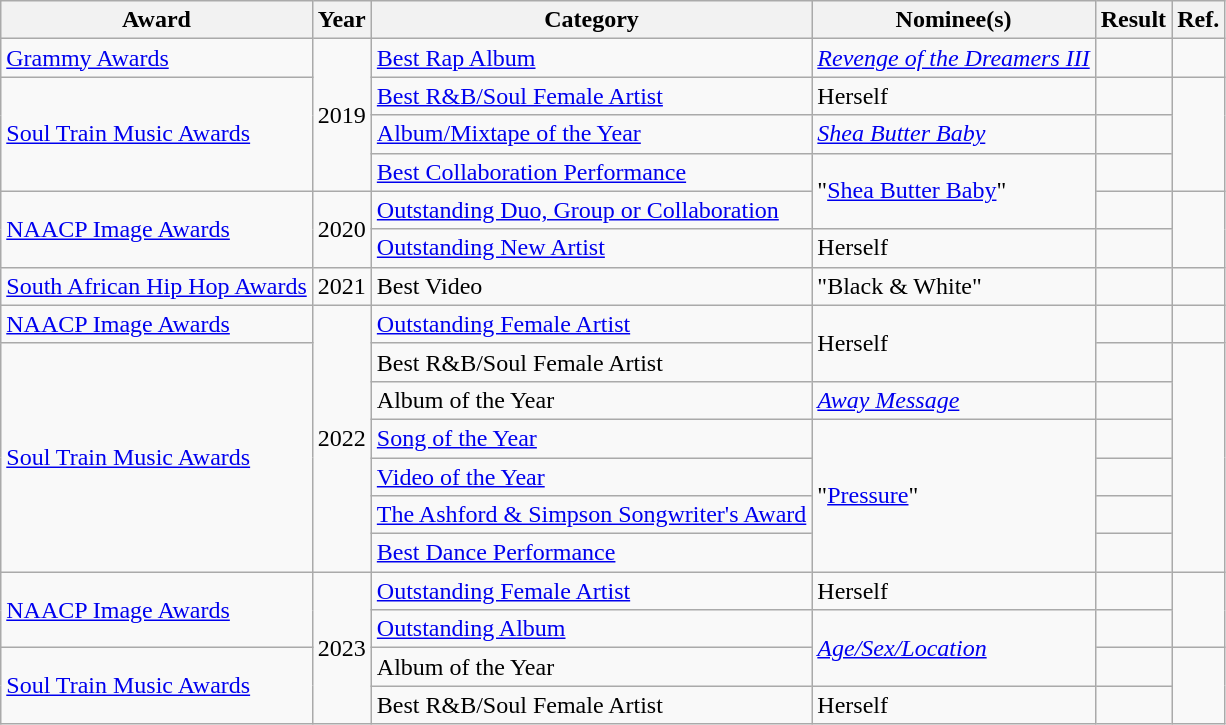<table class="wikitable">
<tr>
<th>Award</th>
<th>Year</th>
<th>Category</th>
<th>Nominee(s)</th>
<th>Result</th>
<th>Ref.</th>
</tr>
<tr>
<td><a href='#'>Grammy Awards</a></td>
<td rowspan="4">2019</td>
<td><a href='#'>Best Rap Album</a></td>
<td><em><a href='#'>Revenge of the Dreamers III</a></em></td>
<td></td>
<td></td>
</tr>
<tr>
<td rowspan="3"><a href='#'>Soul Train Music Awards</a></td>
<td><a href='#'>Best R&B/Soul Female Artist</a></td>
<td>Herself</td>
<td></td>
<td rowspan="3"></td>
</tr>
<tr>
<td><a href='#'>Album/Mixtape of the Year</a></td>
<td><em><a href='#'>Shea Butter Baby</a></em></td>
<td></td>
</tr>
<tr>
<td><a href='#'>Best Collaboration Performance</a></td>
<td rowspan="2">"<a href='#'>Shea Butter Baby</a>" </td>
<td></td>
</tr>
<tr>
<td rowspan="2"><a href='#'>NAACP Image Awards</a></td>
<td rowspan="2">2020</td>
<td><a href='#'>Outstanding Duo, Group or Collaboration</a></td>
<td></td>
<td rowspan="2"></td>
</tr>
<tr>
<td><a href='#'>Outstanding New Artist</a></td>
<td>Herself</td>
<td></td>
</tr>
<tr>
<td><a href='#'>South African Hip Hop Awards</a></td>
<td>2021</td>
<td>Best Video</td>
<td>"Black & White" </td>
<td></td>
<td></td>
</tr>
<tr>
<td><a href='#'>NAACP Image Awards</a></td>
<td rowspan="7">2022</td>
<td><a href='#'>Outstanding Female Artist</a></td>
<td rowspan="2">Herself</td>
<td></td>
<td></td>
</tr>
<tr>
<td rowspan="6"><a href='#'>Soul Train Music Awards</a></td>
<td>Best R&B/Soul Female Artist</td>
<td></td>
<td rowspan="6"></td>
</tr>
<tr>
<td>Album of the Year</td>
<td><em><a href='#'>Away Message</a></em></td>
<td></td>
</tr>
<tr>
<td><a href='#'>Song of the Year</a></td>
<td rowspan="4">"<a href='#'>Pressure</a>"</td>
<td></td>
</tr>
<tr>
<td><a href='#'>Video of the Year</a></td>
<td></td>
</tr>
<tr>
<td><a href='#'>The Ashford & Simpson Songwriter's Award</a></td>
<td></td>
</tr>
<tr>
<td><a href='#'>Best Dance Performance</a></td>
<td></td>
</tr>
<tr>
<td rowspan="2"><a href='#'>NAACP Image Awards</a></td>
<td rowspan="4">2023</td>
<td><a href='#'>Outstanding Female Artist</a></td>
<td>Herself</td>
<td></td>
<td rowspan="2"></td>
</tr>
<tr>
<td><a href='#'>Outstanding Album</a></td>
<td rowspan="2"><a href='#'><em>Age/Sex/Location</em></a></td>
<td></td>
</tr>
<tr>
<td rowspan="2"><a href='#'>Soul Train Music Awards</a></td>
<td>Album of the Year</td>
<td></td>
<td rowspan="2"></td>
</tr>
<tr>
<td>Best R&B/Soul Female Artist</td>
<td>Herself</td>
<td></td>
</tr>
</table>
